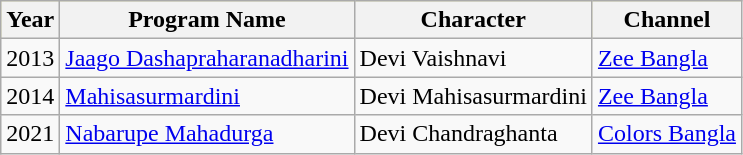<table class="wikitable">
<tr style="background:#ff9; text-align:center;">
<th>Year</th>
<th>Program Name</th>
<th>Character</th>
<th>Channel</th>
</tr>
<tr>
<td>2013</td>
<td><a href='#'>Jaago Dashapraharanadharini</a></td>
<td>Devi Vaishnavi</td>
<td><a href='#'>Zee Bangla</a></td>
</tr>
<tr>
<td>2014</td>
<td><a href='#'>Mahisasurmardini</a></td>
<td>Devi Mahisasurmardini</td>
<td><a href='#'>Zee Bangla</a></td>
</tr>
<tr>
<td>2021</td>
<td><a href='#'>Nabarupe Mahadurga</a></td>
<td>Devi Chandraghanta</td>
<td><a href='#'>Colors Bangla</a></td>
</tr>
</table>
